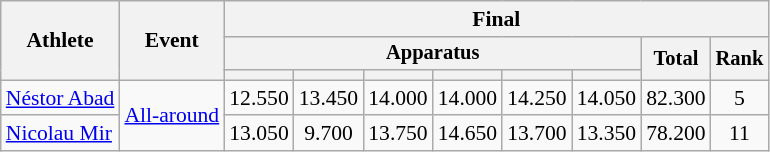<table class="wikitable" style="font-size:90%">
<tr>
<th rowspan=3>Athlete</th>
<th rowspan=3>Event</th>
<th colspan =8>Final</th>
</tr>
<tr style="font-size:95%">
<th colspan=6>Apparatus</th>
<th rowspan=2>Total</th>
<th rowspan=2>Rank</th>
</tr>
<tr style="font-size:95%">
<th></th>
<th></th>
<th></th>
<th></th>
<th></th>
<th></th>
</tr>
<tr align=center>
<td align=left><a href='#'>Néstor Abad</a></td>
<td align=left rowspan=2><a href='#'>All-around</a></td>
<td>12.550</td>
<td>13.450</td>
<td>14.000</td>
<td>14.000</td>
<td>14.250</td>
<td>14.050</td>
<td>82.300</td>
<td>5</td>
</tr>
<tr align=center>
<td align=left><a href='#'>Nicolau Mir</a></td>
<td>13.050</td>
<td>9.700</td>
<td>13.750</td>
<td>14.650</td>
<td>13.700</td>
<td>13.350</td>
<td>78.200</td>
<td>11</td>
</tr>
</table>
